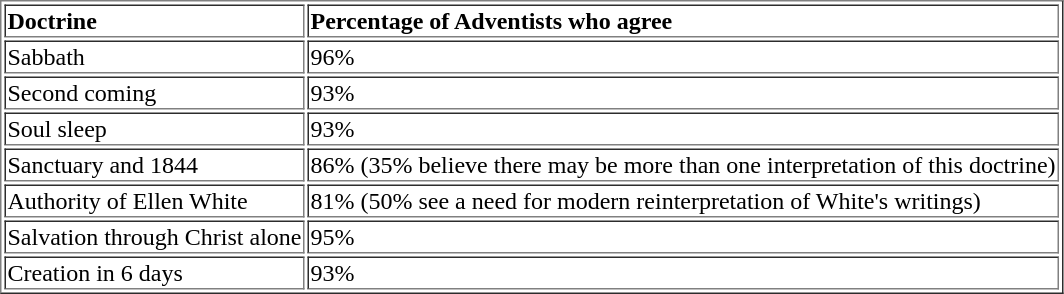<table border=1>
<tr>
<td><strong>Doctrine</strong></td>
<td><strong>Percentage of Adventists who agree</strong></td>
</tr>
<tr>
<td>Sabbath</td>
<td>96%</td>
</tr>
<tr>
<td>Second coming</td>
<td>93%</td>
</tr>
<tr>
<td>Soul sleep</td>
<td>93%</td>
</tr>
<tr>
<td>Sanctuary and 1844</td>
<td>86% (35% believe there may be more than one interpretation of this doctrine)</td>
</tr>
<tr>
<td>Authority of Ellen White</td>
<td>81% (50% see a need for modern reinterpretation of White's writings)</td>
</tr>
<tr>
<td>Salvation through Christ alone</td>
<td>95%</td>
</tr>
<tr>
<td>Creation in 6 days</td>
<td>93%</td>
</tr>
</table>
